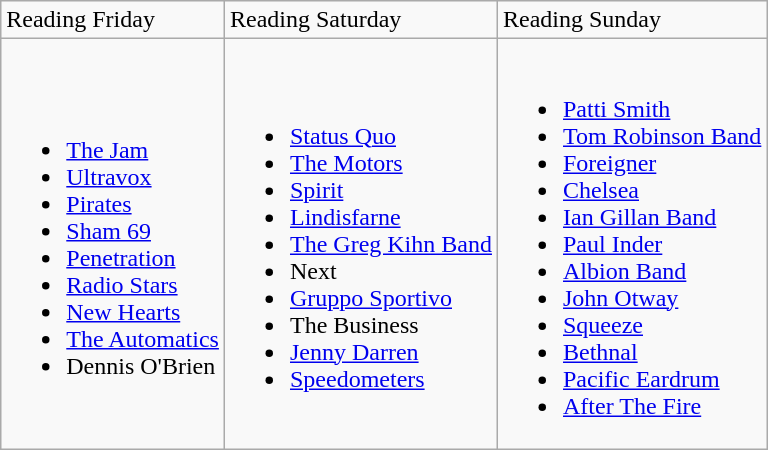<table class="wikitable">
<tr>
<td>Reading Friday</td>
<td>Reading Saturday</td>
<td>Reading Sunday</td>
</tr>
<tr>
<td><br><ul><li><a href='#'>The Jam</a></li><li><a href='#'>Ultravox</a></li><li><a href='#'>Pirates</a></li><li><a href='#'>Sham 69</a></li><li><a href='#'>Penetration</a></li><li><a href='#'>Radio Stars</a></li><li><a href='#'>New Hearts</a></li><li><a href='#'>The Automatics</a></li><li>Dennis O'Brien</li></ul></td>
<td><br><ul><li><a href='#'>Status Quo</a></li><li><a href='#'>The Motors</a></li><li><a href='#'>Spirit</a></li><li><a href='#'>Lindisfarne</a></li><li><a href='#'>The Greg Kihn Band</a></li><li>Next</li><li><a href='#'>Gruppo Sportivo</a></li><li>The Business</li><li><a href='#'>Jenny Darren</a></li><li><a href='#'>Speedometers</a></li></ul></td>
<td><br><ul><li><a href='#'>Patti Smith</a></li><li><a href='#'>Tom Robinson Band</a></li><li><a href='#'>Foreigner</a></li><li><a href='#'>Chelsea</a></li><li><a href='#'>Ian Gillan Band</a></li><li><a href='#'>Paul Inder</a></li><li><a href='#'>Albion Band</a></li><li><a href='#'>John Otway</a></li><li><a href='#'>Squeeze</a></li><li><a href='#'>Bethnal</a></li><li><a href='#'>Pacific Eardrum</a></li><li><a href='#'>After The Fire</a></li></ul></td>
</tr>
</table>
